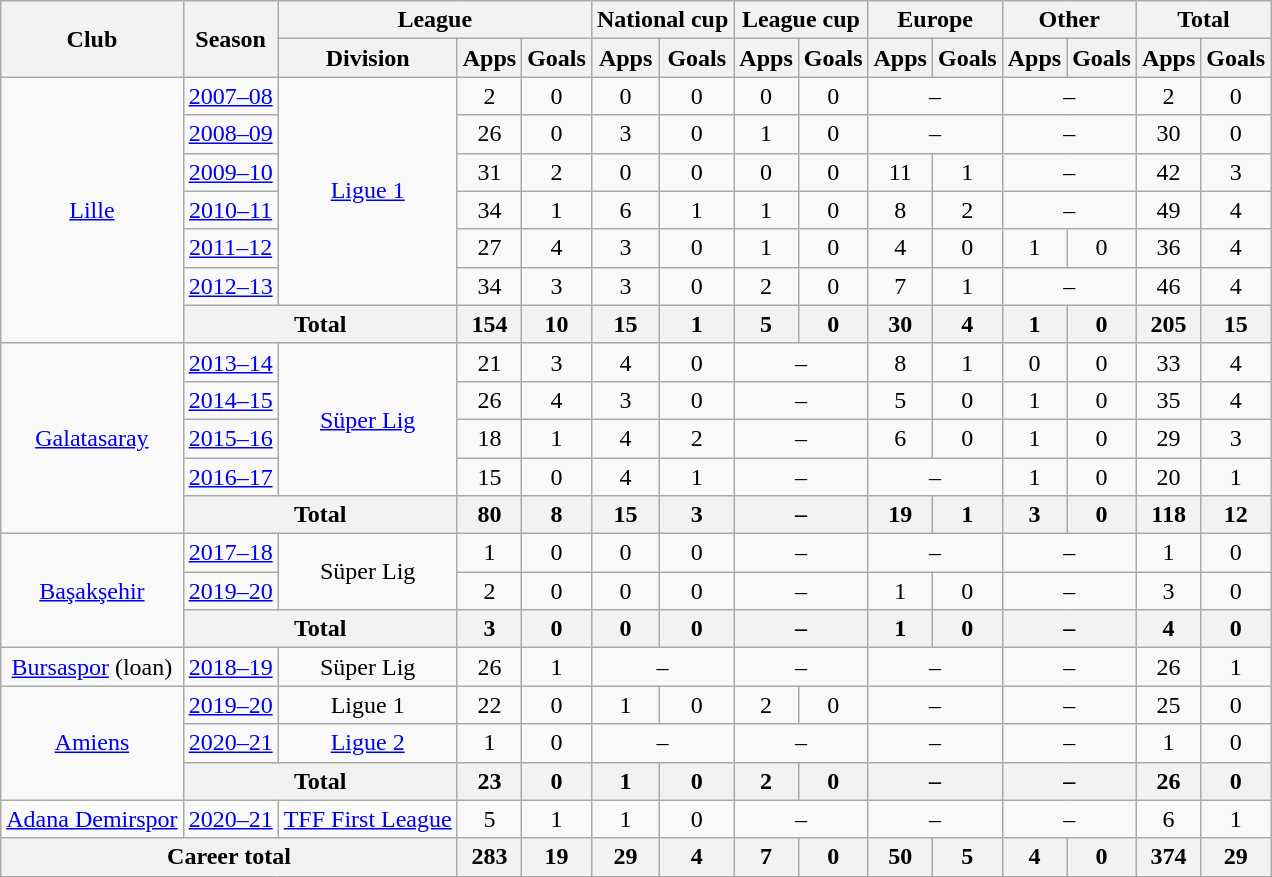<table class="wikitable" style="text-align: center">
<tr>
<th rowspan="2">Club</th>
<th rowspan="2">Season</th>
<th colspan="3">League</th>
<th colspan="2">National cup</th>
<th colspan="2">League cup</th>
<th colspan="2">Europe</th>
<th colspan="2">Other</th>
<th colspan="2">Total</th>
</tr>
<tr>
<th>Division</th>
<th>Apps</th>
<th>Goals</th>
<th>Apps</th>
<th>Goals</th>
<th>Apps</th>
<th>Goals</th>
<th>Apps</th>
<th>Goals</th>
<th>Apps</th>
<th>Goals</th>
<th>Apps</th>
<th>Goals</th>
</tr>
<tr>
<td rowspan="7"><a href='#'>Lille</a></td>
<td><a href='#'>2007–08</a></td>
<td rowspan="6"><a href='#'>Ligue 1</a></td>
<td>2</td>
<td>0</td>
<td>0</td>
<td>0</td>
<td>0</td>
<td>0</td>
<td colspan="2">–</td>
<td colspan="2">–</td>
<td>2</td>
<td>0</td>
</tr>
<tr>
<td><a href='#'>2008–09</a></td>
<td>26</td>
<td>0</td>
<td>3</td>
<td>0</td>
<td>1</td>
<td>0</td>
<td colspan="2">–</td>
<td colspan="2">–</td>
<td>30</td>
<td>0</td>
</tr>
<tr>
<td><a href='#'>2009–10</a></td>
<td>31</td>
<td>2</td>
<td>0</td>
<td>0</td>
<td>0</td>
<td>0</td>
<td>11</td>
<td>1</td>
<td colspan="2">–</td>
<td>42</td>
<td>3</td>
</tr>
<tr>
<td><a href='#'>2010–11</a></td>
<td>34</td>
<td>1</td>
<td>6</td>
<td>1</td>
<td>1</td>
<td>0</td>
<td>8</td>
<td>2</td>
<td colspan="2">–</td>
<td>49</td>
<td>4</td>
</tr>
<tr>
<td><a href='#'>2011–12</a></td>
<td>27</td>
<td>4</td>
<td>3</td>
<td>0</td>
<td>1</td>
<td>0</td>
<td>4</td>
<td>0</td>
<td>1</td>
<td>0</td>
<td>36</td>
<td>4</td>
</tr>
<tr>
<td><a href='#'>2012–13</a></td>
<td>34</td>
<td>3</td>
<td>3</td>
<td>0</td>
<td>2</td>
<td>0</td>
<td>7</td>
<td>1</td>
<td colspan="2">–</td>
<td>46</td>
<td>4</td>
</tr>
<tr>
<th colspan="2">Total</th>
<th>154</th>
<th>10</th>
<th>15</th>
<th>1</th>
<th>5</th>
<th>0</th>
<th>30</th>
<th>4</th>
<th>1</th>
<th>0</th>
<th>205</th>
<th>15</th>
</tr>
<tr>
<td rowspan="5"><a href='#'>Galatasaray</a></td>
<td><a href='#'>2013–14</a></td>
<td rowspan="4"><a href='#'>Süper Lig</a></td>
<td>21</td>
<td>3</td>
<td>4</td>
<td>0</td>
<td colspan="2">–</td>
<td>8</td>
<td>1</td>
<td>0</td>
<td>0</td>
<td>33</td>
<td>4</td>
</tr>
<tr>
<td><a href='#'>2014–15</a></td>
<td>26</td>
<td>4</td>
<td>3</td>
<td>0</td>
<td colspan="2">–</td>
<td>5</td>
<td>0</td>
<td>1</td>
<td>0</td>
<td>35</td>
<td>4</td>
</tr>
<tr>
<td><a href='#'>2015–16</a></td>
<td>18</td>
<td>1</td>
<td>4</td>
<td>2</td>
<td colspan="2">–</td>
<td>6</td>
<td>0</td>
<td>1</td>
<td>0</td>
<td>29</td>
<td>3</td>
</tr>
<tr>
<td><a href='#'>2016–17</a></td>
<td>15</td>
<td>0</td>
<td>4</td>
<td>1</td>
<td colspan="2">–</td>
<td colspan="2">–</td>
<td>1</td>
<td>0</td>
<td>20</td>
<td>1</td>
</tr>
<tr>
<th colspan="2">Total</th>
<th>80</th>
<th>8</th>
<th>15</th>
<th>3</th>
<th colspan="2">–</th>
<th>19</th>
<th>1</th>
<th>3</th>
<th>0</th>
<th>118</th>
<th>12</th>
</tr>
<tr>
<td rowspan="3"><a href='#'>Başakşehir</a></td>
<td><a href='#'>2017–18</a></td>
<td rowspan="2">Süper Lig</td>
<td>1</td>
<td>0</td>
<td>0</td>
<td>0</td>
<td colspan="2">–</td>
<td colspan="2">–</td>
<td colspan="2">–</td>
<td>1</td>
<td>0</td>
</tr>
<tr>
<td><a href='#'>2019–20</a></td>
<td>2</td>
<td>0</td>
<td>0</td>
<td>0</td>
<td colspan="2">–</td>
<td>1</td>
<td>0</td>
<td colspan="2">–</td>
<td>3</td>
<td>0</td>
</tr>
<tr>
<th colspan="2">Total</th>
<th>3</th>
<th>0</th>
<th>0</th>
<th>0</th>
<th colspan="2">–</th>
<th>1</th>
<th>0</th>
<th colspan="2">–</th>
<th>4</th>
<th>0</th>
</tr>
<tr>
<td><a href='#'>Bursaspor</a> (loan)</td>
<td><a href='#'>2018–19</a></td>
<td>Süper Lig</td>
<td>26</td>
<td>1</td>
<td colspan="2">–</td>
<td colspan="2">–</td>
<td colspan="2">–</td>
<td colspan="2">–</td>
<td>26</td>
<td>1</td>
</tr>
<tr>
<td rowspan="3"><a href='#'>Amiens</a></td>
<td><a href='#'>2019–20</a></td>
<td>Ligue 1</td>
<td>22</td>
<td>0</td>
<td>1</td>
<td>0</td>
<td>2</td>
<td>0</td>
<td colspan="2">–</td>
<td colspan="2">–</td>
<td>25</td>
<td>0</td>
</tr>
<tr>
<td><a href='#'>2020–21</a></td>
<td><a href='#'>Ligue 2</a></td>
<td>1</td>
<td>0</td>
<td colspan="2">–</td>
<td colspan="2">–</td>
<td colspan="2">–</td>
<td colspan="2">–</td>
<td>1</td>
<td>0</td>
</tr>
<tr>
<th colspan="2">Total</th>
<th>23</th>
<th>0</th>
<th>1</th>
<th>0</th>
<th>2</th>
<th>0</th>
<th colspan="2">–</th>
<th colspan="2">–</th>
<th>26</th>
<th>0</th>
</tr>
<tr>
<td><a href='#'>Adana Demirspor</a></td>
<td><a href='#'>2020–21</a></td>
<td><a href='#'>TFF First League</a></td>
<td>5</td>
<td>1</td>
<td>1</td>
<td>0</td>
<td colspan="2">–</td>
<td colspan="2">–</td>
<td colspan="2">–</td>
<td>6</td>
<td>1</td>
</tr>
<tr>
<th colspan="3">Career total</th>
<th>283</th>
<th>19</th>
<th>29</th>
<th>4</th>
<th>7</th>
<th>0</th>
<th>50</th>
<th>5</th>
<th>4</th>
<th>0</th>
<th>374</th>
<th>29</th>
</tr>
</table>
